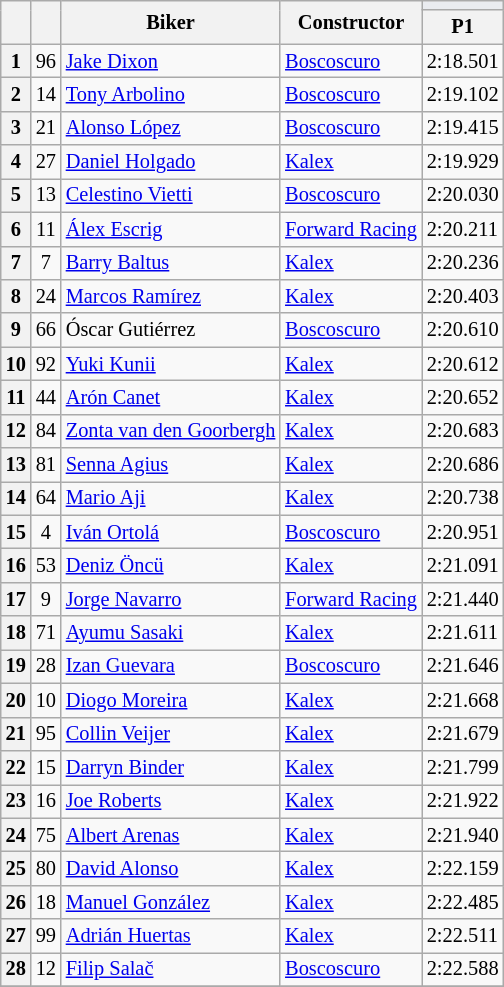<table class="wikitable sortable" style="font-size: 85%;">
<tr>
<th rowspan="2"></th>
<th rowspan="2"></th>
<th rowspan="2">Biker</th>
<th rowspan="2">Constructor</th>
<th colspan="3" style="background:#eaecf0; text-align:center;"></th>
</tr>
<tr>
<th scope="col">P1</th>
</tr>
<tr>
<th scope="row">1</th>
<td align="center">96</td>
<td> <a href='#'>Jake Dixon</a></td>
<td><a href='#'>Boscoscuro</a></td>
<td>2:18.501</td>
</tr>
<tr>
<th scope="row">2</th>
<td align="center">14</td>
<td> <a href='#'>Tony Arbolino</a></td>
<td><a href='#'>Boscoscuro</a></td>
<td>2:19.102</td>
</tr>
<tr>
<th scope="row">3</th>
<td align="center">21</td>
<td> <a href='#'>Alonso López</a></td>
<td><a href='#'>Boscoscuro</a></td>
<td>2:19.415</td>
</tr>
<tr>
<th scope="row">4</th>
<td align="center">27</td>
<td> <a href='#'>Daniel Holgado</a></td>
<td><a href='#'>Kalex</a></td>
<td>2:19.929</td>
</tr>
<tr>
<th scope="row">5</th>
<td align="center">13</td>
<td> <a href='#'>Celestino Vietti</a></td>
<td><a href='#'>Boscoscuro</a></td>
<td>2:20.030</td>
</tr>
<tr>
<th scope="row">6</th>
<td align="center">11</td>
<td> <a href='#'>Álex Escrig</a></td>
<td><a href='#'>Forward Racing</a></td>
<td>2:20.211</td>
</tr>
<tr>
<th scope="row">7</th>
<td align="center">7</td>
<td> <a href='#'>Barry Baltus</a></td>
<td><a href='#'>Kalex</a></td>
<td>2:20.236</td>
</tr>
<tr>
<th scope="row">8</th>
<td align="center">24</td>
<td> <a href='#'>Marcos Ramírez</a></td>
<td><a href='#'>Kalex</a></td>
<td>2:20.403</td>
</tr>
<tr>
<th scope="row">9</th>
<td align="center">66</td>
<td> Óscar Gutiérrez</td>
<td><a href='#'>Boscoscuro</a></td>
<td>2:20.610</td>
</tr>
<tr>
<th scope="row">10</th>
<td align="center">92</td>
<td> <a href='#'>Yuki Kunii</a></td>
<td><a href='#'>Kalex</a></td>
<td>2:20.612</td>
</tr>
<tr>
<th scope="row">11</th>
<td align="center">44</td>
<td> <a href='#'>Arón Canet</a></td>
<td><a href='#'>Kalex</a></td>
<td>2:20.652</td>
</tr>
<tr>
<th scope="row">12</th>
<td align="center">84</td>
<td> <a href='#'>Zonta van den Goorbergh</a></td>
<td><a href='#'>Kalex</a></td>
<td>2:20.683</td>
</tr>
<tr>
<th scope="row">13</th>
<td align="center">81</td>
<td> <a href='#'>Senna Agius</a></td>
<td><a href='#'>Kalex</a></td>
<td>2:20.686</td>
</tr>
<tr>
<th scope="row">14</th>
<td align="center">64</td>
<td> <a href='#'>Mario Aji</a></td>
<td><a href='#'>Kalex</a></td>
<td>2:20.738</td>
</tr>
<tr>
<th scope="row">15</th>
<td align="center">4</td>
<td> <a href='#'>Iván Ortolá</a></td>
<td><a href='#'>Boscoscuro</a></td>
<td>2:20.951</td>
</tr>
<tr>
<th scope="row">16</th>
<td align="center">53</td>
<td> <a href='#'>Deniz Öncü</a></td>
<td><a href='#'>Kalex</a></td>
<td>2:21.091</td>
</tr>
<tr>
<th scope="row">17</th>
<td align="center">9</td>
<td> <a href='#'>Jorge Navarro</a></td>
<td><a href='#'>Forward Racing</a></td>
<td>2:21.440</td>
</tr>
<tr>
<th scope="row">18</th>
<td align="center">71</td>
<td> <a href='#'>Ayumu Sasaki</a></td>
<td><a href='#'>Kalex</a></td>
<td>2:21.611</td>
</tr>
<tr>
<th scope="row">19</th>
<td align="center">28</td>
<td> <a href='#'>Izan Guevara</a></td>
<td><a href='#'>Boscoscuro</a></td>
<td>2:21.646</td>
</tr>
<tr>
<th scope="row">20</th>
<td align="center">10</td>
<td> <a href='#'>Diogo Moreira</a></td>
<td><a href='#'>Kalex</a></td>
<td>2:21.668</td>
</tr>
<tr>
<th scope="row">21</th>
<td align="center">95</td>
<td> <a href='#'>Collin Veijer</a></td>
<td><a href='#'>Kalex</a></td>
<td>2:21.679</td>
</tr>
<tr>
<th scope="row">22</th>
<td align="center">15</td>
<td> <a href='#'>Darryn Binder</a></td>
<td><a href='#'>Kalex</a></td>
<td>2:21.799</td>
</tr>
<tr>
<th scope="row">23</th>
<td align="center">16</td>
<td> <a href='#'>Joe Roberts</a></td>
<td><a href='#'>Kalex</a></td>
<td>2:21.922</td>
</tr>
<tr>
<th scope="row">24</th>
<td align="center">75</td>
<td> <a href='#'>Albert Arenas</a></td>
<td><a href='#'>Kalex</a></td>
<td>2:21.940</td>
</tr>
<tr>
<th scope="row">25</th>
<td align="center">80</td>
<td> <a href='#'>David Alonso</a></td>
<td><a href='#'>Kalex</a></td>
<td>2:22.159</td>
</tr>
<tr>
<th scope="row">26</th>
<td align="center">18</td>
<td> <a href='#'>Manuel González</a></td>
<td><a href='#'>Kalex</a></td>
<td>2:22.485</td>
</tr>
<tr>
<th scope="row">27</th>
<td align="center">99</td>
<td> <a href='#'>Adrián Huertas</a></td>
<td><a href='#'>Kalex</a></td>
<td>2:22.511</td>
</tr>
<tr>
<th scope="row">28</th>
<td align="center">12</td>
<td> <a href='#'>Filip Salač</a></td>
<td><a href='#'>Boscoscuro</a></td>
<td>2:22.588</td>
</tr>
<tr ! colspan="7" | >
</tr>
</table>
